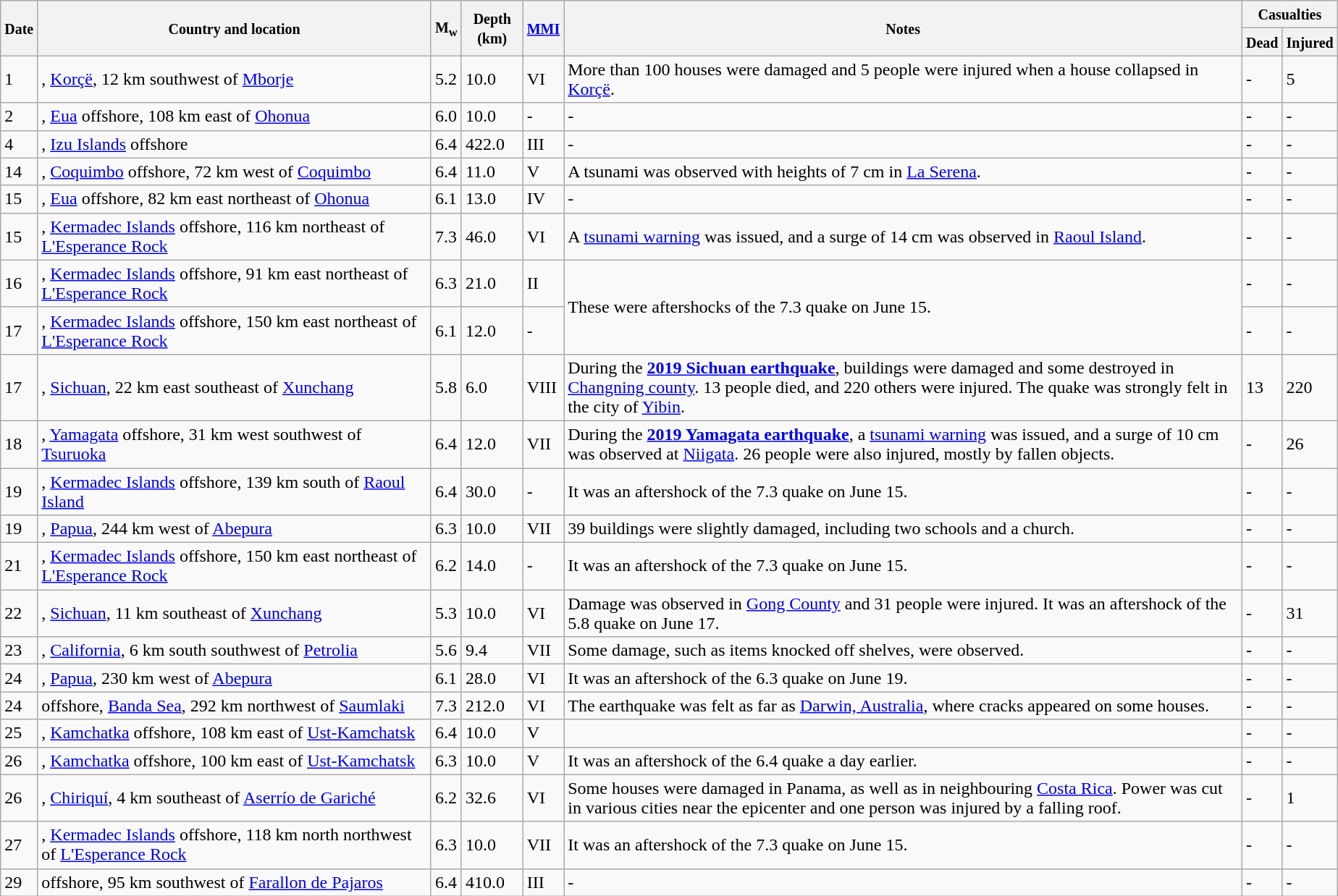<table class="wikitable sortable" style="border:1px black;  margin-left:1em;">
<tr>
<th rowspan="2"><small>Date</small></th>
<th rowspan="2" style="width: 355px"><small>Country and location</small></th>
<th rowspan="2"><small>M<sub>w</sub></small></th>
<th rowspan="2"><small>Depth (km)</small></th>
<th rowspan="2"><small><a href='#'>MMI</a></small></th>
<th rowspan="2" class="unsortable"><small>Notes</small></th>
<th colspan="2"><small>Casualties</small></th>
</tr>
<tr>
<th><small>Dead</small></th>
<th><small>Injured</small></th>
</tr>
<tr>
<td>1</td>
<td>, <a href='#'>Korçë</a>, 12 km southwest of <a href='#'>Mborje</a></td>
<td>5.2</td>
<td>10.0</td>
<td>VI</td>
<td>More than 100 houses were damaged and 5 people were injured when a house collapsed in <a href='#'>Korçë</a>.</td>
<td>-</td>
<td>5</td>
</tr>
<tr>
<td>2</td>
<td>, <a href='#'>Eua</a> offshore, 108 km east of <a href='#'>Ohonua</a></td>
<td>6.0</td>
<td>10.0</td>
<td>-</td>
<td>-</td>
<td>-</td>
<td>-</td>
</tr>
<tr>
<td>4</td>
<td>, <a href='#'>Izu Islands</a> offshore</td>
<td>6.4</td>
<td>422.0</td>
<td>III</td>
<td>-</td>
<td>-</td>
<td>-</td>
</tr>
<tr>
<td>14</td>
<td>, <a href='#'>Coquimbo</a> offshore, 72 km west of <a href='#'>Coquimbo</a></td>
<td>6.4</td>
<td>11.0</td>
<td>V</td>
<td>A tsunami was observed with heights of 7 cm in <a href='#'>La Serena</a>.</td>
<td>-</td>
<td>-</td>
</tr>
<tr>
<td>15</td>
<td>, <a href='#'>Eua</a> offshore, 82 km east northeast of <a href='#'>Ohonua</a></td>
<td>6.1</td>
<td>13.0</td>
<td>IV</td>
<td>-</td>
<td>-</td>
<td>-</td>
</tr>
<tr>
<td>15</td>
<td>, <a href='#'>Kermadec Islands</a> offshore, 116 km northeast of <a href='#'>L'Esperance Rock</a></td>
<td>7.3</td>
<td>46.0</td>
<td>VI</td>
<td>A <a href='#'>tsunami warning</a> was issued, and a surge of 14 cm was observed in <a href='#'>Raoul Island</a>.</td>
<td>-</td>
<td>-</td>
</tr>
<tr>
<td>16</td>
<td>, <a href='#'>Kermadec Islands</a> offshore, 91 km east northeast of <a href='#'>L'Esperance Rock</a></td>
<td>6.3</td>
<td>21.0</td>
<td>II</td>
<td rowspan="2">These were aftershocks of the 7.3 quake on June 15.</td>
<td>-</td>
<td>-</td>
</tr>
<tr>
<td>17</td>
<td>, <a href='#'>Kermadec Islands</a> offshore, 150 km east northeast of <a href='#'>L'Esperance Rock</a></td>
<td>6.1</td>
<td>12.0</td>
<td>-</td>
<td>-</td>
<td>-</td>
</tr>
<tr>
<td>17</td>
<td>, <a href='#'>Sichuan</a>, 22 km east southeast of <a href='#'>Xunchang</a></td>
<td>5.8</td>
<td>6.0</td>
<td>VIII</td>
<td>During the <strong><a href='#'>2019 Sichuan earthquake</a></strong>, buildings were damaged and some destroyed in <a href='#'>Changning county</a>. 13 people died, and 220 others were injured. The quake was strongly felt in the city of <a href='#'>Yibin</a>.</td>
<td>13</td>
<td>220</td>
</tr>
<tr>
<td>18</td>
<td>, <a href='#'>Yamagata</a> offshore, 31 km west southwest of <a href='#'>Tsuruoka</a></td>
<td>6.4</td>
<td>12.0</td>
<td>VII</td>
<td>During the <strong><a href='#'>2019 Yamagata earthquake</a></strong>, a <a href='#'>tsunami warning</a> was issued, and a surge of 10 cm was observed at <a href='#'>Niigata</a>. 26 people were also injured, mostly by fallen objects.</td>
<td>-</td>
<td>26</td>
</tr>
<tr>
<td>19</td>
<td>, <a href='#'>Kermadec Islands</a> offshore, 139 km south of <a href='#'>Raoul Island</a></td>
<td>6.4</td>
<td>30.0</td>
<td>-</td>
<td>It was an aftershock of the 7.3 quake on June 15.</td>
<td>-</td>
<td>-</td>
</tr>
<tr>
<td>19</td>
<td>, <a href='#'>Papua</a>, 244 km west of <a href='#'>Abepura</a></td>
<td>6.3</td>
<td>10.0</td>
<td>VII</td>
<td>39 buildings were slightly damaged, including two schools and a church.</td>
<td>-</td>
<td>-</td>
</tr>
<tr>
<td>21</td>
<td>, <a href='#'>Kermadec Islands</a> offshore, 150 km east northeast of <a href='#'>L'Esperance Rock</a></td>
<td>6.2</td>
<td>14.0</td>
<td>-</td>
<td>It was an aftershock of the 7.3 quake on June 15.</td>
<td>-</td>
<td>-</td>
</tr>
<tr>
<td>22</td>
<td>, <a href='#'>Sichuan</a>, 11 km southeast of <a href='#'>Xunchang</a></td>
<td>5.3</td>
<td>10.0</td>
<td>VI</td>
<td>Damage was observed in <a href='#'>Gong County</a> and 31 people were injured. It was an aftershock of the 5.8 quake on June 17.</td>
<td>-</td>
<td>31</td>
</tr>
<tr>
<td>23</td>
<td>, <a href='#'>California</a>, 6 km south southwest of <a href='#'>Petrolia</a></td>
<td>5.6</td>
<td>9.4</td>
<td>VII</td>
<td>Some damage, such as items knocked off shelves, were observed.</td>
<td>-</td>
<td>-</td>
</tr>
<tr>
<td>24</td>
<td>, <a href='#'>Papua</a>, 230 km west of <a href='#'>Abepura</a></td>
<td>6.1</td>
<td>28.0</td>
<td>VI</td>
<td>It was an aftershock of the 6.3 quake on June 19.</td>
<td>-</td>
<td>-</td>
</tr>
<tr>
<td>24</td>
<td> offshore, <a href='#'>Banda Sea</a>, 292 km northwest of <a href='#'>Saumlaki</a></td>
<td>7.3</td>
<td>212.0</td>
<td>VI</td>
<td>The earthquake was felt as far as <a href='#'>Darwin, Australia</a>, where cracks appeared on some houses.</td>
<td>-</td>
<td>-</td>
</tr>
<tr>
<td>25</td>
<td>, <a href='#'>Kamchatka</a> offshore, 108 km east of <a href='#'>Ust-Kamchatsk</a></td>
<td>6.4</td>
<td>10.0</td>
<td>V</td>
<td></td>
<td>-</td>
<td>-</td>
</tr>
<tr>
<td>26</td>
<td>, <a href='#'>Kamchatka</a> offshore, 100 km east of <a href='#'>Ust-Kamchatsk</a></td>
<td>6.3</td>
<td>10.0</td>
<td>V</td>
<td>It was an aftershock of the 6.4 quake a day earlier.</td>
<td>-</td>
<td>-</td>
</tr>
<tr>
<td>26</td>
<td>, <a href='#'>Chiriquí</a>, 4 km southeast of <a href='#'>Aserrío de Gariché</a></td>
<td>6.2</td>
<td>32.6</td>
<td>VI</td>
<td>Some houses were damaged in Panama, as well as in neighbouring <a href='#'>Costa Rica</a>. Power was cut in various cities near the epicenter and one person was injured by a falling roof.</td>
<td>-</td>
<td>1</td>
</tr>
<tr>
<td>27</td>
<td>, <a href='#'>Kermadec Islands</a> offshore, 118 km north northwest of <a href='#'>L'Esperance Rock</a></td>
<td>6.3</td>
<td>10.0</td>
<td>VII</td>
<td>It was an aftershock of the 7.3 quake on June 15.</td>
<td>-</td>
<td>-</td>
</tr>
<tr>
<td>29</td>
<td> offshore, 95 km southwest of <a href='#'>Farallon de Pajaros</a></td>
<td>6.4</td>
<td>410.0</td>
<td>III</td>
<td>-</td>
<td>-</td>
<td>-</td>
</tr>
<tr>
</tr>
</table>
